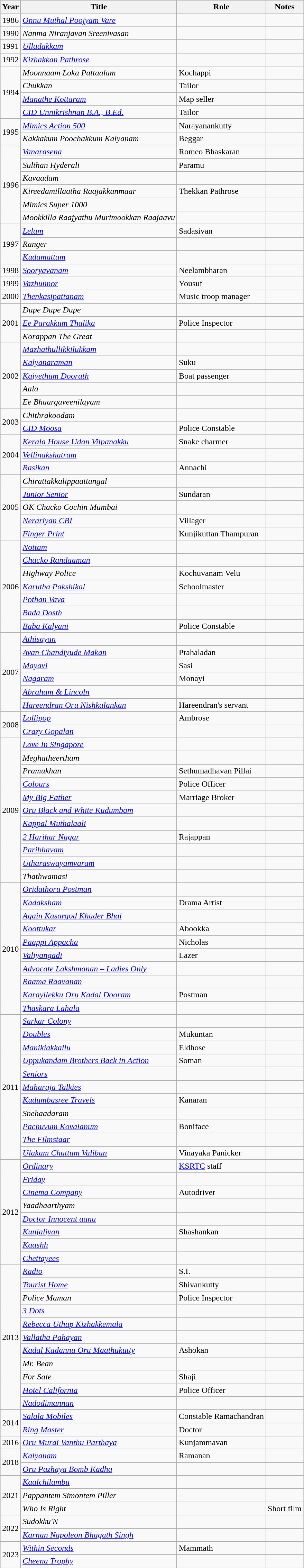<table class="wikitable sortable">
<tr>
<th>Year</th>
<th>Title</th>
<th>Role</th>
<th class="unsortable">Notes</th>
</tr>
<tr>
<td>1986</td>
<td><em><a href='#'>Onnu Muthal Poojyam Vare</a></em></td>
<td></td>
<td></td>
</tr>
<tr>
<td>1990</td>
<td><em>Nanma Niranjavan Sreenivasan</em></td>
<td></td>
<td></td>
</tr>
<tr>
<td>1991</td>
<td><em><a href='#'>Ulladakkam</a></em></td>
<td></td>
<td></td>
</tr>
<tr>
<td>1992</td>
<td><em><a href='#'>Kizhakkan Pathrose</a></em></td>
<td></td>
<td></td>
</tr>
<tr>
<td rowspan=4>1994</td>
<td><em>Moonnaam Loka Pattaalam</em></td>
<td>Kochappi</td>
<td></td>
</tr>
<tr>
<td><em>Chukkan</em></td>
<td>Tailor</td>
<td></td>
</tr>
<tr>
<td><em><a href='#'>Manathe Kottaram</a></em></td>
<td>Map seller</td>
<td></td>
</tr>
<tr>
<td><em><a href='#'>CID Unnikrishnan B.A., B.Ed.</a></em></td>
<td>Tailor</td>
<td></td>
</tr>
<tr>
<td rowspan=2>1995</td>
<td><em><a href='#'>Mimics Action 500</a></em></td>
<td>Narayanankutty</td>
<td></td>
</tr>
<tr>
<td><em>Kakkakum Poochakkum Kalyanam</em></td>
<td>Beggar</td>
<td></td>
</tr>
<tr>
<td rowspan=6>1996</td>
<td><em><a href='#'>Vanarasena</a></em></td>
<td>Romeo Bhaskaran</td>
<td></td>
</tr>
<tr>
<td><em>Sulthan Hyderali</em></td>
<td>Paramu</td>
<td></td>
</tr>
<tr>
<td><em>Kavaadam</em></td>
<td></td>
<td></td>
</tr>
<tr>
<td><em>Kireedamillaatha Raajakkanmaar</em></td>
<td>Thekkan Pathrose</td>
<td></td>
</tr>
<tr>
<td><em>Mimics Super 1000</em></td>
<td></td>
<td></td>
</tr>
<tr>
<td><em>Mookkilla Raajyathu Murimookkan Raajaavu</em></td>
<td></td>
<td></td>
</tr>
<tr>
<td rowspan=3>1997</td>
<td><em><a href='#'>Lelam</a></em></td>
<td>Sadasivan</td>
<td></td>
</tr>
<tr>
<td><em>Ranger</em></td>
<td></td>
<td></td>
</tr>
<tr>
<td><em><a href='#'>Kudamattam</a></em></td>
<td></td>
<td></td>
</tr>
<tr>
<td>1998</td>
<td><em><a href='#'>Sooryavanam</a></em></td>
<td>Neelambharan</td>
<td></td>
</tr>
<tr>
<td>1999</td>
<td><em><a href='#'>Vazhunnor</a></em></td>
<td>Yousuf</td>
<td></td>
</tr>
<tr>
<td>2000</td>
<td><em><a href='#'>Thenkasipattanam</a></em></td>
<td>Music troop manager</td>
<td></td>
</tr>
<tr>
<td rowspan=3>2001</td>
<td><em>Dupe Dupe Dupe</em></td>
<td></td>
<td></td>
</tr>
<tr>
<td><em><a href='#'>Ee Parakkum Thalika</a></em></td>
<td>Police Inspector</td>
<td></td>
</tr>
<tr>
<td><em>Korappan The Great</em></td>
<td></td>
<td></td>
</tr>
<tr>
<td rowspan=5>2002</td>
<td><em><a href='#'>Mazhathullikkilukkam</a></em></td>
<td></td>
<td></td>
</tr>
<tr>
<td><em><a href='#'>Kalyanaraman</a></em></td>
<td>Suku</td>
<td></td>
</tr>
<tr>
<td><em><a href='#'>Kaiyethum Doorath</a></em></td>
<td>Boat passenger</td>
<td></td>
</tr>
<tr>
<td><em>Aala</em></td>
<td></td>
<td></td>
</tr>
<tr>
<td><em>Ee Bhaargaveenilayam</em></td>
<td></td>
<td></td>
</tr>
<tr>
<td rowspan=2>2003</td>
<td><em>Chithrakoodam</em></td>
<td></td>
<td></td>
</tr>
<tr>
<td><em><a href='#'>CID Moosa</a></em></td>
<td>Police Constable</td>
<td></td>
</tr>
<tr>
<td rowspan=3>2004</td>
<td><em><a href='#'>Kerala House Udan Vilpanakku</a></em></td>
<td>Snake charmer</td>
<td></td>
</tr>
<tr>
<td><em><a href='#'>Vellinakshatram</a></em></td>
<td></td>
<td></td>
</tr>
<tr>
<td><em><a href='#'>Rasikan</a></em></td>
<td>Annachi</td>
<td></td>
</tr>
<tr>
<td rowspan=5>2005</td>
<td><em>Chirattakkalippaattangal</em></td>
<td></td>
<td></td>
</tr>
<tr>
<td><em><a href='#'>Junior Senior</a></em></td>
<td>Sundaran</td>
<td></td>
</tr>
<tr>
<td><em>OK Chacko Cochin Mumbai</em></td>
<td></td>
<td></td>
</tr>
<tr>
<td><em><a href='#'>Nerariyan CBI</a></em></td>
<td>Villager</td>
<td></td>
</tr>
<tr>
<td><em><a href='#'>Finger Print</a></em></td>
<td>Kunjikuttan Thampuran</td>
<td></td>
</tr>
<tr>
<td rowspan=7>2006</td>
<td><em><a href='#'>Nottam</a></em></td>
<td></td>
<td></td>
</tr>
<tr>
<td><em><a href='#'>Chacko Randaaman</a></em></td>
<td></td>
<td></td>
</tr>
<tr>
<td><em>Highway Police</em></td>
<td>Kochuvanam Velu</td>
<td></td>
</tr>
<tr>
<td><em><a href='#'>Karutha Pakshikal</a></em></td>
<td>Schoolmaster</td>
<td></td>
</tr>
<tr>
<td><em><a href='#'>Pothan Vava</a></em></td>
<td></td>
<td></td>
</tr>
<tr>
<td><em><a href='#'>Bada Dosth</a></em></td>
<td></td>
<td></td>
</tr>
<tr>
<td><em><a href='#'>Baba Kalyani</a></em></td>
<td>Police Constable</td>
<td></td>
</tr>
<tr>
<td rowspan=6>2007</td>
<td><em><a href='#'>Athisayan</a></em></td>
<td></td>
<td></td>
</tr>
<tr>
<td><em><a href='#'>Avan Chandiyude Makan</a></em></td>
<td>Prahaladan</td>
<td></td>
</tr>
<tr>
<td><em><a href='#'>Mayavi</a></em></td>
<td>Sasi</td>
<td></td>
</tr>
<tr>
<td><em><a href='#'>Nagaram</a></em></td>
<td>Monayi</td>
<td></td>
</tr>
<tr>
<td><em><a href='#'>Abraham & Lincoln</a></em></td>
<td></td>
<td></td>
</tr>
<tr>
<td><em><a href='#'>Hareendran Oru Nishkalankan</a></em></td>
<td>Hareendran's servant</td>
<td></td>
</tr>
<tr>
<td rowspan=2>2008</td>
<td><em><a href='#'>Lollipop</a></em></td>
<td>Ambrose</td>
<td></td>
</tr>
<tr>
<td><em><a href='#'>Crazy Gopalan</a></em></td>
<td></td>
<td></td>
</tr>
<tr>
<td rowspan=11>2009</td>
<td><em><a href='#'>Love In Singapore</a></em></td>
<td></td>
<td></td>
</tr>
<tr>
<td><em>Meghatheertham</em></td>
<td></td>
<td></td>
</tr>
<tr>
<td><em>Pramukhan</em></td>
<td>Sethumadhavan Pillai</td>
<td></td>
</tr>
<tr>
<td><em><a href='#'>Colours</a></em></td>
<td>Police Officer</td>
<td></td>
</tr>
<tr>
<td><em><a href='#'>My Big Father</a></em></td>
<td>Marriage Broker</td>
<td></td>
</tr>
<tr>
<td><em><a href='#'>Oru Black and White Kudumbam</a></em></td>
<td></td>
<td></td>
</tr>
<tr>
<td><em><a href='#'>Kappal Muthalaali</a></em></td>
<td></td>
<td></td>
</tr>
<tr>
<td><em><a href='#'>2 Harihar Nagar</a></em></td>
<td>Rajappan</td>
<td></td>
</tr>
<tr>
<td><em><a href='#'>Paribhavam</a></em></td>
<td></td>
<td></td>
</tr>
<tr>
<td><em><a href='#'>Utharaswayamvaram</a></em></td>
<td></td>
<td></td>
</tr>
<tr>
<td><em>Thathwamasi</em></td>
<td></td>
<td></td>
</tr>
<tr>
<td rowspan=10>2010</td>
<td><em><a href='#'>Oridathoru Postman</a></em></td>
<td></td>
<td></td>
</tr>
<tr>
<td><em><a href='#'>Kadaksham</a></em></td>
<td>Drama Artist</td>
<td></td>
</tr>
<tr>
<td><em><a href='#'>Again Kasargod Khader Bhai</a></em></td>
<td></td>
<td></td>
</tr>
<tr>
<td><em><a href='#'>Koottukar</a></em></td>
<td>Abookka</td>
<td></td>
</tr>
<tr>
<td><em><a href='#'>Paappi Appacha</a></em></td>
<td>Nicholas</td>
<td></td>
</tr>
<tr>
<td><em><a href='#'>Valiyangadi</a></em></td>
<td>Lazer</td>
<td></td>
</tr>
<tr>
<td><em><a href='#'>Advocate Lakshmanan – Ladies Only</a></em></td>
<td></td>
<td></td>
</tr>
<tr>
<td><em><a href='#'>Raama Raavanan</a></em></td>
<td></td>
<td></td>
</tr>
<tr>
<td><em><a href='#'>Karayilekku Oru Kadal Dooram</a></em></td>
<td>Postman</td>
<td></td>
</tr>
<tr>
<td><em><a href='#'>Thaskara Lahala</a></em></td>
<td></td>
<td></td>
</tr>
<tr>
<td rowspan=11>2011</td>
<td><em><a href='#'>Sarkar Colony</a></em></td>
<td></td>
<td></td>
</tr>
<tr>
<td><em><a href='#'>Doubles</a></em></td>
<td>Mukuntan</td>
<td></td>
</tr>
<tr>
<td><em><a href='#'>Manikiakkallu</a></em></td>
<td>Eldhose</td>
<td></td>
</tr>
<tr>
<td><em><a href='#'>Uppukandam Brothers Back in Action</a></em></td>
<td>Soman</td>
<td></td>
</tr>
<tr>
<td><em><a href='#'>Seniors</a></em></td>
<td></td>
<td></td>
</tr>
<tr>
<td><em><a href='#'>Maharaja Talkies</a></em></td>
<td></td>
<td></td>
</tr>
<tr>
<td><em><a href='#'>Kudumbasree Travels</a></em></td>
<td>Kanaran</td>
<td></td>
</tr>
<tr>
<td><em>Snehaadaram</em></td>
<td></td>
<td></td>
</tr>
<tr>
<td><em><a href='#'>Pachuvum Kovalanum</a></em></td>
<td>Boniface</td>
<td></td>
</tr>
<tr>
<td><em><a href='#'>The Filmstaar</a></em></td>
<td></td>
<td></td>
</tr>
<tr>
<td><em><a href='#'>Ulakam Chuttum Valiban</a></em></td>
<td>Vinayaka Panicker</td>
<td></td>
</tr>
<tr>
<td rowspan=8>2012</td>
<td><em><a href='#'>Ordinary</a></em></td>
<td><a href='#'>KSRTC</a> staff</td>
<td></td>
</tr>
<tr>
<td><em><a href='#'>Friday</a></em></td>
<td></td>
<td></td>
</tr>
<tr>
<td><em><a href='#'>Cinema Company</a></em></td>
<td>Autodriver</td>
<td></td>
</tr>
<tr>
<td><em>Yaadhaarthyam</em></td>
<td></td>
<td></td>
</tr>
<tr>
<td><em><a href='#'>Doctor Innocent aanu</a></em></td>
<td></td>
<td></td>
</tr>
<tr>
<td><em><a href='#'>Kunjaliyan</a></em></td>
<td>Shashankan</td>
<td></td>
</tr>
<tr>
<td><em><a href='#'>Kaashh</a></em></td>
<td></td>
<td></td>
</tr>
<tr>
<td><em><a href='#'>Chettayees</a></em></td>
<td></td>
<td></td>
</tr>
<tr>
<td rowspan=11>2013</td>
<td><em><a href='#'>Radio</a></em></td>
<td>S.I.</td>
<td></td>
</tr>
<tr>
<td><em><a href='#'>Tourist Home</a></em></td>
<td>Shivankutty</td>
<td></td>
</tr>
<tr>
<td><em>Police Maman</em></td>
<td>Police Inspector</td>
<td></td>
</tr>
<tr>
<td><em><a href='#'>3 Dots</a></em></td>
<td></td>
<td></td>
</tr>
<tr>
<td><em><a href='#'>Rebecca Uthup Kizhakkemala</a></em></td>
<td></td>
<td></td>
</tr>
<tr>
<td><em><a href='#'>Vallatha Pahayan</a></em></td>
<td></td>
<td></td>
</tr>
<tr>
<td><em><a href='#'>Kadal Kadannu Oru Maathukutty</a></em></td>
<td>Ashokan</td>
<td></td>
</tr>
<tr>
<td><em>Mr. Bean</em></td>
<td></td>
<td></td>
</tr>
<tr>
<td><em>For Sale</em></td>
<td>Shaji</td>
<td></td>
</tr>
<tr>
<td><em><a href='#'>Hotel California</a></em></td>
<td>Police Officer</td>
<td></td>
</tr>
<tr>
<td><em><a href='#'>Nadodimannan</a></em></td>
<td></td>
<td></td>
</tr>
<tr>
<td rowspan=2>2014</td>
<td><em><a href='#'>Salala Mobiles</a></em></td>
<td>Constable Ramachandran</td>
<td></td>
</tr>
<tr>
<td><em><a href='#'>Ring Master</a></em></td>
<td>Doctor</td>
<td></td>
</tr>
<tr>
<td>2016</td>
<td><em><a href='#'>Oru Murai Vanthu Parthaya</a></em></td>
<td>Kunjammavan</td>
<td></td>
</tr>
<tr>
<td rowspan=2>2018</td>
<td><em><a href='#'>Kalyanam</a></em></td>
<td>Ramanan</td>
<td></td>
</tr>
<tr>
<td><em><a href='#'>Oru Pazhaya Bomb Kadha</a></em></td>
<td></td>
<td></td>
</tr>
<tr>
<td rowspan=3>2021</td>
<td><em><a href='#'>Kaalchilambu</a></em></td>
<td></td>
<td></td>
</tr>
<tr>
<td><em>Pappantem Simontem Piller</em></td>
<td></td>
<td></td>
</tr>
<tr>
<td><em>Who Is Right</em></td>
<td></td>
<td>Short film</td>
</tr>
<tr>
<td rowspan=2>2022</td>
<td><em>Sudokku'N</em></td>
<td></td>
<td></td>
</tr>
<tr>
<td><em><a href='#'>Karnan Napoleon Bhagath Singh</a></em></td>
<td></td>
<td></td>
</tr>
<tr>
<td rowspan=2>2023</td>
<td><em><a href='#'>Within Seconds</a></em></td>
<td>Mammath</td>
<td></td>
</tr>
<tr>
<td><em><a href='#'>Cheena Trophy</a></em></td>
<td></td>
<td></td>
</tr>
<tr>
</tr>
</table>
